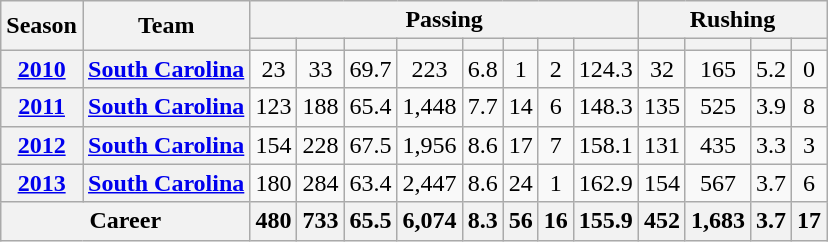<table class="wikitable" style="text-align:center;">
<tr>
<th rowspan="2">Season</th>
<th rowspan="2">Team</th>
<th colspan="8">Passing</th>
<th colspan="4">Rushing</th>
</tr>
<tr>
<th></th>
<th></th>
<th></th>
<th></th>
<th></th>
<th></th>
<th></th>
<th></th>
<th></th>
<th></th>
<th></th>
<th></th>
</tr>
<tr>
<th><a href='#'>2010</a></th>
<th><a href='#'>South Carolina</a></th>
<td>23</td>
<td>33</td>
<td>69.7</td>
<td>223</td>
<td>6.8</td>
<td>1</td>
<td>2</td>
<td>124.3</td>
<td>32</td>
<td>165</td>
<td>5.2</td>
<td>0</td>
</tr>
<tr>
<th><a href='#'>2011</a></th>
<th><a href='#'>South Carolina</a></th>
<td>123</td>
<td>188</td>
<td>65.4</td>
<td>1,448</td>
<td>7.7</td>
<td>14</td>
<td>6</td>
<td>148.3</td>
<td>135</td>
<td>525</td>
<td>3.9</td>
<td>8</td>
</tr>
<tr>
<th><a href='#'>2012</a></th>
<th><a href='#'>South Carolina</a></th>
<td>154</td>
<td>228</td>
<td>67.5</td>
<td>1,956</td>
<td>8.6</td>
<td>17</td>
<td>7</td>
<td>158.1</td>
<td>131</td>
<td>435</td>
<td>3.3</td>
<td>3</td>
</tr>
<tr>
<th><a href='#'>2013</a></th>
<th><a href='#'>South Carolina</a></th>
<td>180</td>
<td>284</td>
<td>63.4</td>
<td>2,447</td>
<td>8.6</td>
<td>24</td>
<td>1</td>
<td>162.9</td>
<td>154</td>
<td>567</td>
<td>3.7</td>
<td>6</td>
</tr>
<tr>
<th colspan="2">Career</th>
<th>480</th>
<th>733</th>
<th>65.5</th>
<th>6,074</th>
<th>8.3</th>
<th>56</th>
<th>16</th>
<th>155.9</th>
<th>452</th>
<th>1,683</th>
<th>3.7</th>
<th>17</th>
</tr>
</table>
